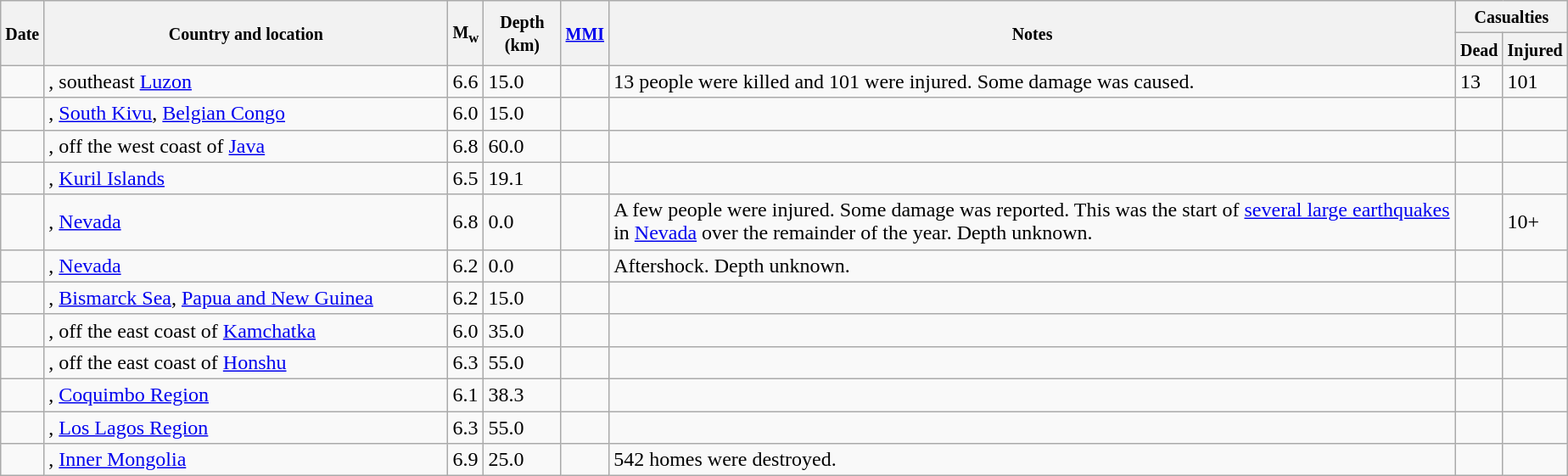<table class="wikitable sortable sort-under" style="border:1px black; margin-left:1em;">
<tr>
<th rowspan="2"><small>Date</small></th>
<th rowspan="2" style="width: 310px"><small>Country and location</small></th>
<th rowspan="2"><small>M<sub>w</sub></small></th>
<th rowspan="2"><small>Depth (km)</small></th>
<th rowspan="2"><small><a href='#'>MMI</a></small></th>
<th rowspan="2" class="unsortable"><small>Notes</small></th>
<th colspan="2"><small>Casualties</small></th>
</tr>
<tr>
<th><small>Dead</small></th>
<th><small>Injured</small></th>
</tr>
<tr>
<td></td>
<td>, southeast <a href='#'>Luzon</a></td>
<td>6.6</td>
<td>15.0</td>
<td></td>
<td>13 people were killed and 101 were injured. Some damage was caused.</td>
<td>13</td>
<td>101</td>
</tr>
<tr>
<td></td>
<td>, <a href='#'>South Kivu</a>, <a href='#'>Belgian Congo</a></td>
<td>6.0</td>
<td>15.0</td>
<td></td>
<td></td>
<td></td>
<td></td>
</tr>
<tr>
<td></td>
<td>, off the west coast of <a href='#'>Java</a></td>
<td>6.8</td>
<td>60.0</td>
<td></td>
<td></td>
<td></td>
<td></td>
</tr>
<tr>
<td></td>
<td>, <a href='#'>Kuril Islands</a></td>
<td>6.5</td>
<td>19.1</td>
<td></td>
<td></td>
<td></td>
<td></td>
</tr>
<tr>
<td></td>
<td>, <a href='#'>Nevada</a></td>
<td>6.8</td>
<td>0.0</td>
<td></td>
<td>A few people were injured. Some damage was reported. This was the start of <a href='#'>several large earthquakes</a> in <a href='#'>Nevada</a> over the remainder of the year. Depth unknown.</td>
<td></td>
<td>10+</td>
</tr>
<tr>
<td></td>
<td>, <a href='#'>Nevada</a></td>
<td>6.2</td>
<td>0.0</td>
<td></td>
<td>Aftershock. Depth unknown.</td>
<td></td>
<td></td>
</tr>
<tr>
<td></td>
<td>, <a href='#'>Bismarck Sea</a>, <a href='#'>Papua and New Guinea</a></td>
<td>6.2</td>
<td>15.0</td>
<td></td>
<td></td>
<td></td>
<td></td>
</tr>
<tr>
<td></td>
<td>, off the east coast of <a href='#'>Kamchatka</a></td>
<td>6.0</td>
<td>35.0</td>
<td></td>
<td></td>
<td></td>
<td></td>
</tr>
<tr>
<td></td>
<td>, off the east coast of <a href='#'>Honshu</a></td>
<td>6.3</td>
<td>55.0</td>
<td></td>
<td></td>
<td></td>
<td></td>
</tr>
<tr>
<td></td>
<td>, <a href='#'>Coquimbo Region</a></td>
<td>6.1</td>
<td>38.3</td>
<td></td>
<td></td>
<td></td>
<td></td>
</tr>
<tr>
<td></td>
<td>, <a href='#'>Los Lagos Region</a></td>
<td>6.3</td>
<td>55.0</td>
<td></td>
<td></td>
<td></td>
<td></td>
</tr>
<tr>
<td></td>
<td>, <a href='#'>Inner Mongolia</a></td>
<td>6.9</td>
<td>25.0</td>
<td></td>
<td>542 homes were destroyed.</td>
<td></td>
<td></td>
</tr>
</table>
